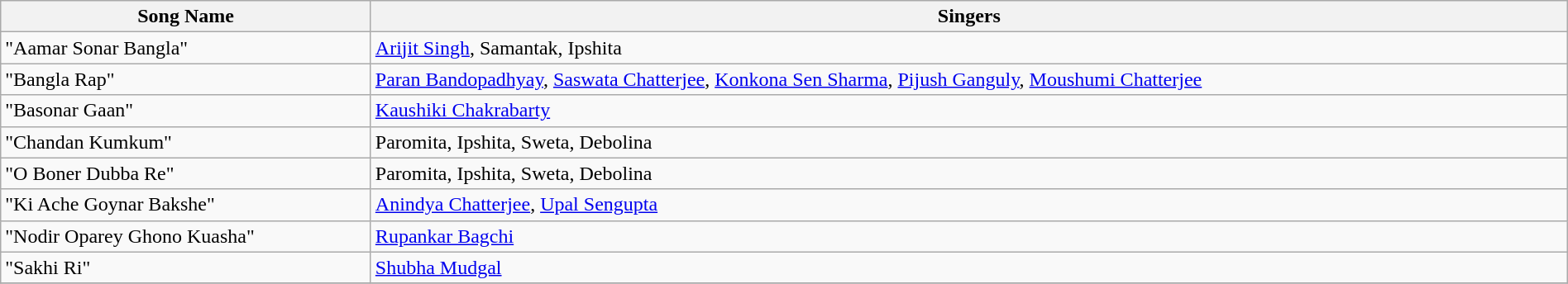<table class="wikitable" width="100%" style="font-size:100%; text-align:left;">
<tr>
<th>Song Name</th>
<th>Singers</th>
</tr>
<tr>
<td>"Aamar Sonar Bangla"</td>
<td><a href='#'>Arijit Singh</a>, Samantak, Ipshita</td>
</tr>
<tr>
<td>"Bangla Rap"</td>
<td><a href='#'>Paran Bandopadhyay</a>, <a href='#'>Saswata Chatterjee</a>, <a href='#'>Konkona Sen Sharma</a>, <a href='#'>Pijush Ganguly</a>, <a href='#'>Moushumi Chatterjee</a></td>
</tr>
<tr>
<td>"Basonar Gaan"</td>
<td><a href='#'>Kaushiki Chakrabarty</a></td>
</tr>
<tr>
<td>"Chandan Kumkum"</td>
<td>Paromita, Ipshita, Sweta, Debolina</td>
</tr>
<tr>
<td>"O Boner Dubba Re"</td>
<td>Paromita, Ipshita, Sweta, Debolina</td>
</tr>
<tr>
<td>"Ki Ache Goynar Bakshe"</td>
<td><a href='#'>Anindya Chatterjee</a>, <a href='#'>Upal Sengupta</a></td>
</tr>
<tr>
<td>"Nodir Oparey Ghono Kuasha"</td>
<td><a href='#'>Rupankar Bagchi</a></td>
</tr>
<tr>
<td>"Sakhi Ri"</td>
<td><a href='#'>Shubha Mudgal</a></td>
</tr>
<tr>
</tr>
</table>
